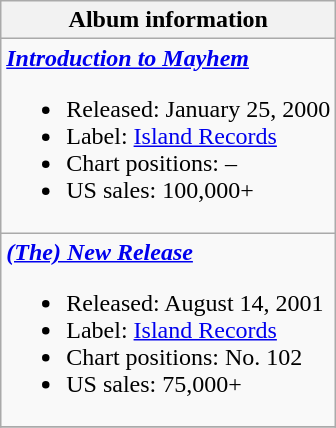<table class="wikitable">
<tr>
<th align="center">Album information</th>
</tr>
<tr>
<td align="left"><strong><em><a href='#'>Introduction to Mayhem</a></em></strong><br><ul><li>Released:  January 25, 2000 </li><li>Label: <a href='#'>Island Records</a></li><li>Chart positions: –</li><li>US sales: 100,000+</li></ul></td>
</tr>
<tr>
<td align="left"><strong><em><a href='#'>(The) New Release</a></em></strong><br><ul><li>Released:  August 14, 2001 </li><li>Label: <a href='#'>Island Records</a></li><li>Chart positions: No. 102 </li><li>US sales: 75,000+</li></ul></td>
</tr>
<tr>
</tr>
</table>
